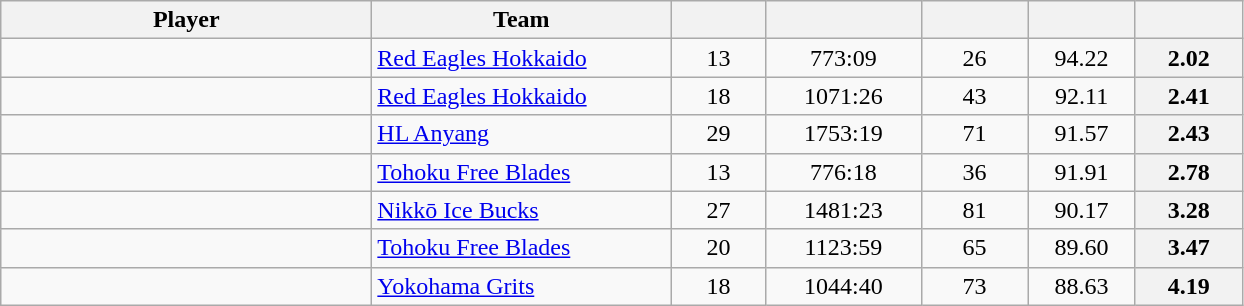<table class="wikitable sortable" style="text-align: center">
<tr>
<th style="width: 15em;">Player</th>
<th style="width: 12em;">Team</th>
<th style="width: 3.5em;"></th>
<th style="width: 6em;"></th>
<th style="width: 4em;"></th>
<th style="width: 4em;"></th>
<th style="width: 4em;"></th>
</tr>
<tr>
<td style="text-align:left;"> </td>
<td style="text-align:left;"><a href='#'>Red Eagles Hokkaido</a></td>
<td>13</td>
<td>773:09</td>
<td>26</td>
<td>94.22</td>
<th>2.02</th>
</tr>
<tr>
<td style="text-align:left;"> </td>
<td style="text-align:left;"><a href='#'>Red Eagles Hokkaido</a></td>
<td>18</td>
<td>1071:26</td>
<td>43</td>
<td>92.11</td>
<th>2.41</th>
</tr>
<tr>
<td style="text-align:left;"> </td>
<td style="text-align:left;"><a href='#'>HL Anyang</a></td>
<td>29</td>
<td>1753:19</td>
<td>71</td>
<td>91.57</td>
<th>2.43</th>
</tr>
<tr>
<td style="text-align:left;"> </td>
<td style="text-align:left;"><a href='#'>Tohoku Free Blades</a></td>
<td>13</td>
<td>776:18</td>
<td>36</td>
<td>91.91</td>
<th>2.78</th>
</tr>
<tr>
<td style="text-align:left;"> </td>
<td style="text-align:left;"><a href='#'>Nikkō Ice Bucks</a></td>
<td>27</td>
<td>1481:23</td>
<td>81</td>
<td>90.17</td>
<th>3.28</th>
</tr>
<tr>
<td style="text-align:left;"> </td>
<td style="text-align:left;"><a href='#'>Tohoku Free Blades</a></td>
<td>20</td>
<td>1123:59</td>
<td>65</td>
<td>89.60</td>
<th>3.47</th>
</tr>
<tr>
<td style="text-align:left;"> </td>
<td style="text-align:left;"><a href='#'>Yokohama Grits</a></td>
<td>18</td>
<td>1044:40</td>
<td>73</td>
<td>88.63</td>
<th>4.19</th>
</tr>
</table>
